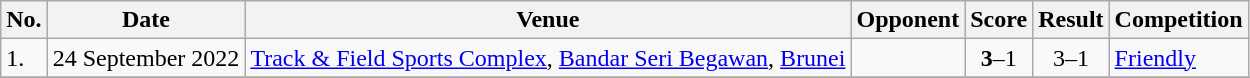<table class="wikitable">
<tr>
<th>No.</th>
<th>Date</th>
<th>Venue</th>
<th>Opponent</th>
<th>Score</th>
<th>Result</th>
<th>Competition</th>
</tr>
<tr>
<td>1.</td>
<td>24 September 2022</td>
<td><a href='#'>Track & Field Sports Complex</a>, <a href='#'>Bandar Seri Begawan</a>, <a href='#'>Brunei</a></td>
<td></td>
<td align=center><strong>3</strong>–1</td>
<td align=center>3–1</td>
<td><a href='#'>Friendly</a></td>
</tr>
<tr>
</tr>
</table>
